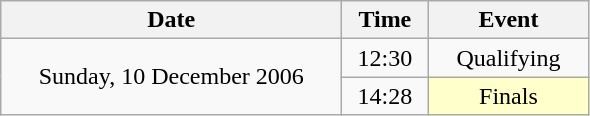<table class = "wikitable" style="text-align:center;">
<tr>
<th width=220>Date</th>
<th width=50>Time</th>
<th width=100>Event</th>
</tr>
<tr>
<td rowspan=2>Sunday, 10 December 2006</td>
<td>12:30</td>
<td>Qualifying</td>
</tr>
<tr>
<td>14:28</td>
<td bgcolor=ffffcc>Finals</td>
</tr>
</table>
